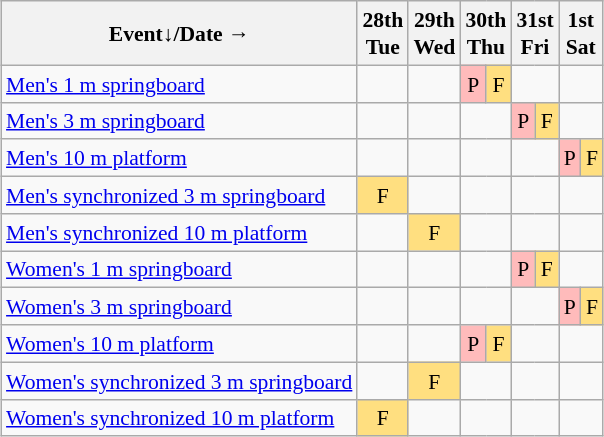<table class="wikitable" style="margin:0.5em auto; font-size:90%; line-height:1.25em; text-align:center;">
<tr>
<th>Event↓/Date →</th>
<th>28th<br>Tue</th>
<th>29th<br>Wed</th>
<th colspan=2>30th<br>Thu</th>
<th colspan=2>31st<br>Fri</th>
<th colspan=2>1st<br>Sat</th>
</tr>
<tr>
<td align="left"><a href='#'>Men's 1 m springboard</a></td>
<td></td>
<td></td>
<td bgcolor="#FFBBBB">P</td>
<td bgcolor="#FFDF80">F</td>
<td colspan=2></td>
<td colspan=2></td>
</tr>
<tr>
<td align="left"><a href='#'>Men's 3 m springboard</a></td>
<td></td>
<td></td>
<td colspan=2></td>
<td bgcolor="#FFBBBB">P</td>
<td bgcolor="#FFDF80">F</td>
<td colspan=2></td>
</tr>
<tr>
<td align="left"><a href='#'>Men's 10 m platform</a></td>
<td></td>
<td></td>
<td colspan=2></td>
<td colspan=2></td>
<td bgcolor="#FFBBBB">P</td>
<td bgcolor="#FFDF80">F</td>
</tr>
<tr>
<td align="left"><a href='#'>Men's synchronized 3 m springboard</a></td>
<td bgcolor="#FFDF80">F</td>
<td></td>
<td colspan=2></td>
<td colspan=2></td>
<td colspan=2></td>
</tr>
<tr>
<td align="left"><a href='#'>Men's synchronized 10 m platform</a></td>
<td></td>
<td bgcolor="#FFDF80">F</td>
<td colspan=2></td>
<td colspan=2></td>
<td colspan=2></td>
</tr>
<tr>
<td align="left"><a href='#'>Women's 1 m springboard</a></td>
<td></td>
<td></td>
<td colspan=2></td>
<td bgcolor="#FFBBBB">P</td>
<td bgcolor="#FFDF80">F</td>
<td colspan=2></td>
</tr>
<tr>
<td align="left"><a href='#'>Women's 3 m springboard</a></td>
<td></td>
<td></td>
<td colspan=2></td>
<td colspan=2></td>
<td bgcolor="#FFBBBB">P</td>
<td bgcolor="#FFDF80">F</td>
</tr>
<tr>
<td align="left"><a href='#'>Women's 10 m platform</a></td>
<td></td>
<td></td>
<td bgcolor="#FFBBBB">P</td>
<td bgcolor="#FFDF80">F</td>
<td colspan=2></td>
<td colspan=2></td>
</tr>
<tr>
<td align="left"><a href='#'>Women's synchronized 3 m springboard</a></td>
<td></td>
<td bgcolor="#FFDF80">F</td>
<td colspan=2></td>
<td colspan=2></td>
<td colspan=2></td>
</tr>
<tr>
<td align="left"><a href='#'>Women's synchronized 10 m platform</a></td>
<td bgcolor="#FFDF80">F</td>
<td></td>
<td colspan=2></td>
<td colspan=2></td>
<td colspan=2></td>
</tr>
</table>
